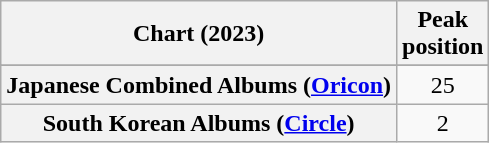<table class="wikitable sortable plainrowheaders" style="text-align:center;">
<tr>
<th scope="col">Chart (2023)</th>
<th scope="col">Peak<br>position</th>
</tr>
<tr>
</tr>
<tr>
<th scope="row">Japanese Combined Albums (<a href='#'>Oricon</a>)</th>
<td>25</td>
</tr>
<tr>
<th scope="row">South Korean Albums (<a href='#'>Circle</a>)</th>
<td>2</td>
</tr>
</table>
